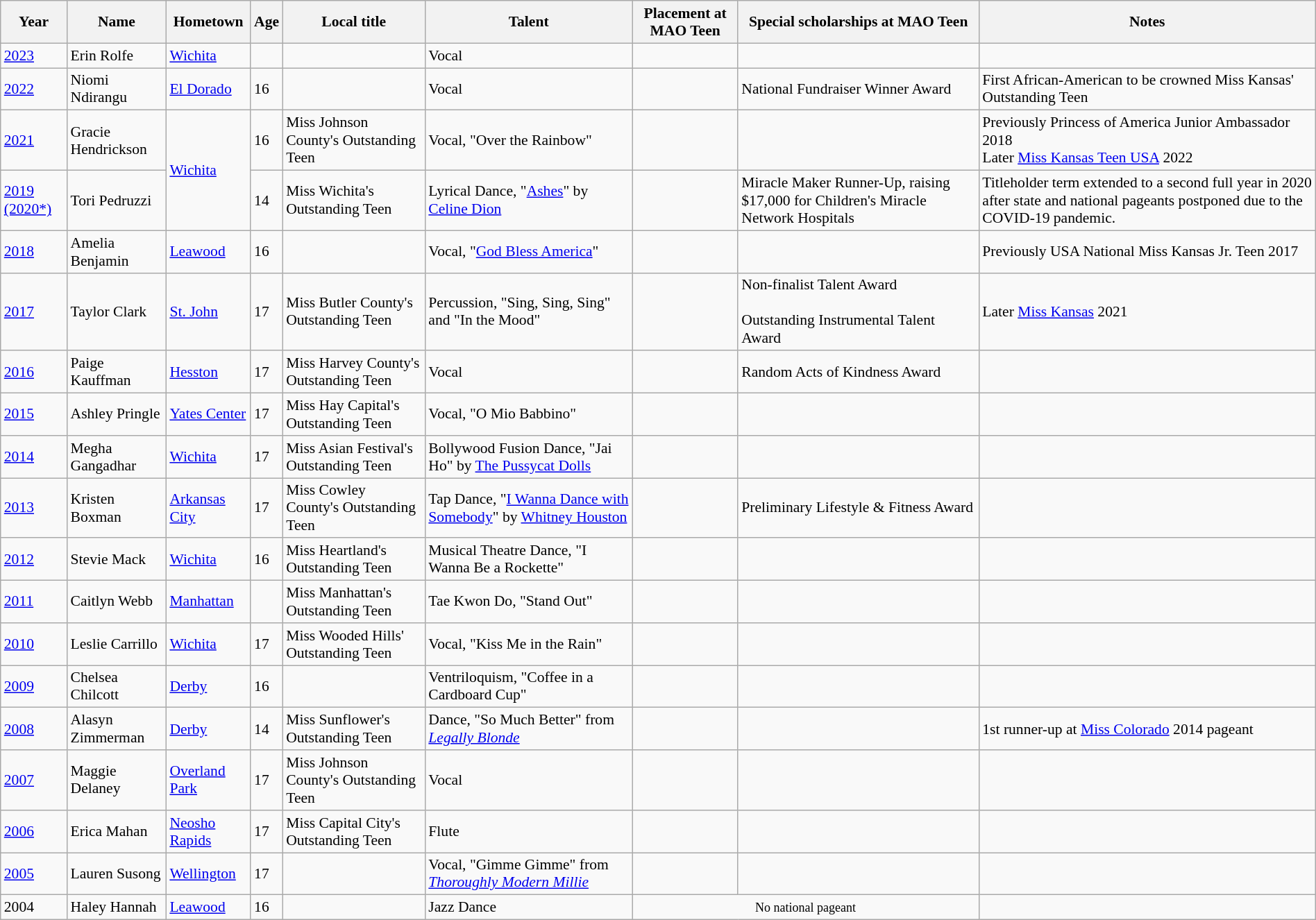<table class="wikitable sortable"style="width:100%; font-size:90%;">
<tr>
<th>Year</th>
<th>Name</th>
<th>Hometown</th>
<th>Age</th>
<th>Local title</th>
<th>Talent</th>
<th>Placement at MAO Teen</th>
<th>Special scholarships at MAO Teen</th>
<th>Notes</th>
</tr>
<tr>
<td><a href='#'>2023</a></td>
<td>Erin Rolfe</td>
<td><a href='#'>Wichita</a></td>
<td></td>
<td></td>
<td>Vocal</td>
<td></td>
<td></td>
<td></td>
</tr>
<tr>
<td><a href='#'>2022</a></td>
<td>Niomi Ndirangu</td>
<td><a href='#'>El Dorado</a></td>
<td>16</td>
<td></td>
<td>Vocal</td>
<td align="center"></td>
<td>National Fundraiser Winner Award</td>
<td>First African-American to be crowned Miss Kansas' Outstanding Teen</td>
</tr>
<tr>
<td><a href='#'>2021</a></td>
<td>Gracie Hendrickson</td>
<td rowspan="2"><a href='#'>Wichita</a></td>
<td>16</td>
<td>Miss Johnson County's Outstanding Teen</td>
<td>Vocal, "Over the Rainbow"</td>
<td></td>
<td></td>
<td>Previously Princess of America Junior Ambassador 2018<br>Later <a href='#'>Miss Kansas Teen USA</a> 2022</td>
</tr>
<tr>
<td><a href='#'>2019 (2020*)</a></td>
<td>Tori Pedruzzi</td>
<td>14</td>
<td>Miss Wichita's Outstanding Teen</td>
<td>Lyrical Dance, "<a href='#'>Ashes</a>" by <a href='#'>Celine Dion</a></td>
<td></td>
<td>Miracle Maker Runner-Up, raising $17,000 for Children's Miracle Network Hospitals</td>
<td>Titleholder term extended to a second full year in 2020 after state and national pageants postponed due to the COVID-19 pandemic.</td>
</tr>
<tr>
<td><a href='#'>2018</a></td>
<td>Amelia Benjamin</td>
<td><a href='#'>Leawood</a></td>
<td>16</td>
<td></td>
<td>Vocal, "<a href='#'>God Bless America</a>"</td>
<td></td>
<td></td>
<td>Previously USA National Miss Kansas Jr. Teen 2017</td>
</tr>
<tr>
<td><a href='#'>2017</a></td>
<td>Taylor Clark</td>
<td><a href='#'>St. John</a></td>
<td>17</td>
<td>Miss Butler County's Outstanding Teen</td>
<td>Percussion, "Sing, Sing, Sing" and "In the Mood"</td>
<td></td>
<td>Non-finalist Talent Award<br><br>Outstanding Instrumental Talent Award</td>
<td>Later <a href='#'>Miss Kansas</a> 2021</td>
</tr>
<tr>
<td><a href='#'>2016</a></td>
<td>Paige Kauffman</td>
<td><a href='#'>Hesston</a></td>
<td>17</td>
<td>Miss Harvey County's Outstanding Teen</td>
<td>Vocal</td>
<td></td>
<td>Random Acts of Kindness Award</td>
<td></td>
</tr>
<tr>
<td><a href='#'>2015</a></td>
<td>Ashley Pringle</td>
<td><a href='#'>Yates Center</a></td>
<td>17</td>
<td>Miss Hay Capital's Outstanding Teen</td>
<td>Vocal, "O Mio Babbino"</td>
<td></td>
<td></td>
<td></td>
</tr>
<tr>
<td><a href='#'>2014</a></td>
<td>Megha Gangadhar</td>
<td><a href='#'>Wichita</a></td>
<td>17</td>
<td>Miss Asian Festival's Outstanding Teen</td>
<td>Bollywood Fusion Dance, "Jai Ho" by <a href='#'>The Pussycat Dolls</a></td>
<td></td>
<td></td>
<td></td>
</tr>
<tr>
<td><a href='#'>2013</a></td>
<td>Kristen Boxman</td>
<td><a href='#'>Arkansas City</a></td>
<td>17</td>
<td>Miss Cowley County's Outstanding Teen</td>
<td>Tap Dance, "<a href='#'>I Wanna Dance with Somebody</a>" by <a href='#'>Whitney Houston</a></td>
<td></td>
<td>Preliminary Lifestyle & Fitness Award</td>
<td></td>
</tr>
<tr>
<td><a href='#'>2012</a></td>
<td>Stevie Mack</td>
<td><a href='#'>Wichita</a></td>
<td>16</td>
<td>Miss Heartland's Outstanding Teen</td>
<td>Musical Theatre Dance, "I Wanna Be a Rockette"</td>
<td></td>
<td></td>
<td></td>
</tr>
<tr>
<td><a href='#'>2011</a></td>
<td>Caitlyn Webb</td>
<td><a href='#'>Manhattan</a></td>
<td></td>
<td>Miss Manhattan's Outstanding Teen</td>
<td>Tae Kwon Do, "Stand Out"</td>
<td></td>
<td></td>
<td></td>
</tr>
<tr>
<td><a href='#'>2010</a></td>
<td>Leslie Carrillo</td>
<td><a href='#'>Wichita</a></td>
<td>17</td>
<td>Miss Wooded Hills' Outstanding Teen</td>
<td>Vocal, "Kiss Me in the Rain"</td>
<td></td>
<td></td>
<td></td>
</tr>
<tr>
<td><a href='#'>2009</a></td>
<td>Chelsea Chilcott</td>
<td><a href='#'>Derby</a></td>
<td>16</td>
<td></td>
<td>Ventriloquism, "Coffee in a Cardboard Cup"</td>
<td></td>
<td></td>
<td></td>
</tr>
<tr>
<td><a href='#'>2008</a></td>
<td>Alasyn Zimmerman</td>
<td><a href='#'>Derby</a></td>
<td>14</td>
<td>Miss Sunflower's Outstanding Teen</td>
<td>Dance, "So Much Better" from <em><a href='#'>Legally Blonde</a></em></td>
<td></td>
<td></td>
<td>1st runner-up at <a href='#'>Miss Colorado</a> 2014 pageant</td>
</tr>
<tr>
<td><a href='#'>2007</a></td>
<td>Maggie Delaney</td>
<td><a href='#'>Overland Park</a></td>
<td>17</td>
<td>Miss Johnson County's Outstanding Teen</td>
<td>Vocal</td>
<td></td>
<td></td>
<td></td>
</tr>
<tr>
<td><a href='#'>2006</a></td>
<td>Erica Mahan</td>
<td><a href='#'>Neosho Rapids</a></td>
<td>17</td>
<td>Miss Capital City's Outstanding Teen</td>
<td>Flute</td>
<td></td>
<td></td>
<td></td>
</tr>
<tr>
<td><a href='#'>2005</a></td>
<td>Lauren Susong</td>
<td><a href='#'>Wellington</a></td>
<td>17</td>
<td></td>
<td>Vocal, "Gimme Gimme" from <em><a href='#'>Thoroughly Modern Millie</a></em></td>
<td></td>
<td></td>
<td></td>
</tr>
<tr>
<td>2004</td>
<td>Haley Hannah</td>
<td><a href='#'>Leawood</a></td>
<td>16</td>
<td></td>
<td>Jazz Dance</td>
<td colspan="2" style="text-align:center;"><small>No national pageant</small></td>
<td></td>
</tr>
</table>
